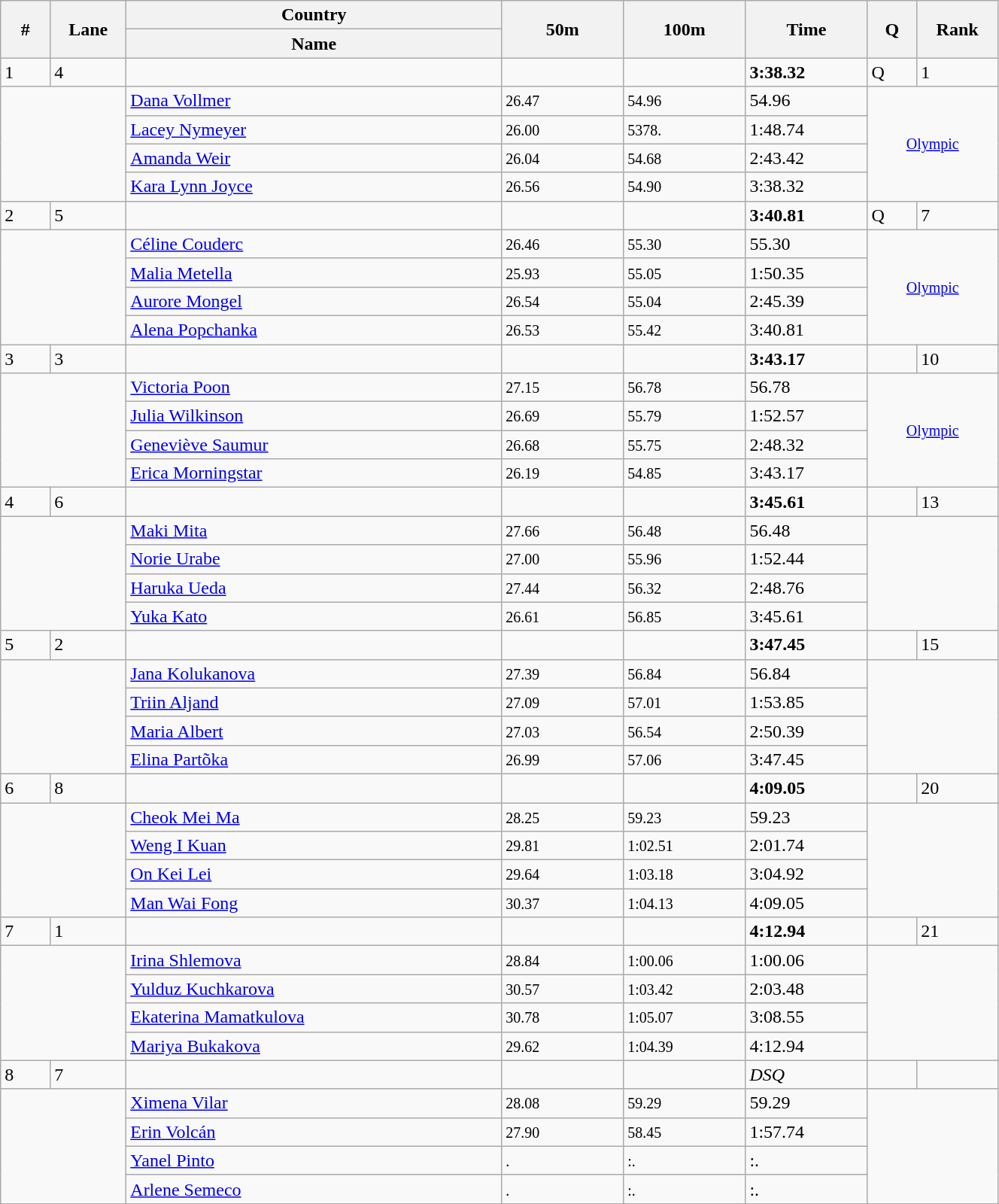<table class="wikitable" width=70%>
<tr>
<th rowspan="2" width=20>#</th>
<th rowspan="2" width=20>Lane</th>
<th width=200>Country</th>
<th rowspan=2 width=60>50m</th>
<th rowspan="2" width=60>100m</th>
<th rowspan=2 width=60>Time</th>
<th rowspan=2 width=20>Q</th>
<th rowspan=2 width=20>Rank</th>
</tr>
<tr>
<th>Name</th>
</tr>
<tr>
<td>1</td>
<td>4</td>
<td></td>
<td></td>
<td></td>
<td><strong>3:38.32</strong></td>
<td>Q</td>
<td>1</td>
</tr>
<tr>
<td rowspan=4 colspan=2></td>
<td><a href='#'>Dana Vollmer</a></td>
<td><small>26.47</small></td>
<td><small>54.96</small></td>
<td>54.96</td>
<td rowspan=4 colspan=2 align=center><small><a href='#'>Olympic</a></small></td>
</tr>
<tr>
<td><a href='#'>Lacey Nymeyer</a></td>
<td><small>26.00</small></td>
<td><small>5378.</small></td>
<td>1:48.74</td>
</tr>
<tr>
<td><a href='#'>Amanda Weir</a></td>
<td><small>26.04</small></td>
<td><small>54.68</small></td>
<td>2:43.42</td>
</tr>
<tr>
<td><a href='#'>Kara Lynn Joyce</a></td>
<td><small>26.56</small></td>
<td><small>54.90</small></td>
<td>3:38.32</td>
</tr>
<tr>
<td>2</td>
<td>5</td>
<td></td>
<td></td>
<td></td>
<td><strong>3:40.81</strong></td>
<td>Q</td>
<td>7</td>
</tr>
<tr>
<td rowspan=4 colspan=2></td>
<td><a href='#'>Céline Couderc</a></td>
<td><small>26.46</small></td>
<td><small>55.30</small></td>
<td>55.30</td>
<td rowspan=4 colspan=2 align=center><small><a href='#'>Olympic</a></small></td>
</tr>
<tr>
<td><a href='#'>Malia Metella</a></td>
<td><small>25.93</small></td>
<td><small>55.05</small></td>
<td>1:50.35</td>
</tr>
<tr>
<td><a href='#'>Aurore Mongel</a></td>
<td><small>26.54</small></td>
<td><small>55.04</small></td>
<td>2:45.39</td>
</tr>
<tr>
<td><a href='#'>Alena Popchanka</a></td>
<td><small>26.53</small></td>
<td><small>55.42</small></td>
<td>3:40.81</td>
</tr>
<tr>
<td>3</td>
<td>3</td>
<td></td>
<td></td>
<td></td>
<td><strong>3:43.17</strong></td>
<td></td>
<td>10</td>
</tr>
<tr>
<td rowspan=4 colspan=2></td>
<td><a href='#'>Victoria Poon</a></td>
<td><small>27.15</small></td>
<td><small>56.78</small></td>
<td>56.78</td>
<td rowspan=4 colspan=2 align=center><small><a href='#'>Olympic</a></small></td>
</tr>
<tr>
<td><a href='#'>Julia Wilkinson</a></td>
<td><small>26.69</small></td>
<td><small>55.79</small></td>
<td>1:52.57</td>
</tr>
<tr>
<td><a href='#'>Geneviève Saumur</a></td>
<td><small>26.68</small></td>
<td><small>55.75</small></td>
<td>2:48.32</td>
</tr>
<tr>
<td><a href='#'>Erica Morningstar</a></td>
<td><small>26.19</small></td>
<td><small>54.85</small></td>
<td>3:43.17</td>
</tr>
<tr>
<td>4</td>
<td>6</td>
<td></td>
<td></td>
<td></td>
<td><strong>3:45.61</strong></td>
<td></td>
<td>13</td>
</tr>
<tr>
<td rowspan=4 colspan=2></td>
<td><a href='#'>Maki Mita</a></td>
<td><small>27.66</small></td>
<td><small>56.48</small></td>
<td>56.48</td>
<td rowspan=4 colspan=2></td>
</tr>
<tr>
<td><a href='#'>Norie Urabe</a></td>
<td><small>27.00</small></td>
<td><small>55.96</small></td>
<td>1:52.44</td>
</tr>
<tr>
<td><a href='#'>Haruka Ueda</a></td>
<td><small>27.44</small></td>
<td><small>56.32</small></td>
<td>2:48.76</td>
</tr>
<tr>
<td><a href='#'>Yuka Kato</a></td>
<td><small>26.61</small></td>
<td><small>56.85</small></td>
<td>3:45.61</td>
</tr>
<tr>
<td>5</td>
<td>2</td>
<td></td>
<td></td>
<td></td>
<td><strong>3:47.45</strong></td>
<td></td>
<td>15</td>
</tr>
<tr>
<td rowspan=4 colspan=2></td>
<td><a href='#'>Jana Kolukanova</a></td>
<td><small>27.39</small></td>
<td><small>56.84</small></td>
<td>56.84</td>
<td rowspan=4 colspan=2></td>
</tr>
<tr>
<td><a href='#'>Triin Aljand</a></td>
<td><small>27.09</small></td>
<td><small>57.01</small></td>
<td>1:53.85</td>
</tr>
<tr>
<td><a href='#'>Maria Albert</a></td>
<td><small>27.03</small></td>
<td><small>56.54</small></td>
<td>2:50.39</td>
</tr>
<tr>
<td><a href='#'>Elina Partõka</a></td>
<td><small>26.99</small></td>
<td><small>57.06</small></td>
<td>3:47.45</td>
</tr>
<tr>
<td>6</td>
<td>8</td>
<td></td>
<td></td>
<td></td>
<td><strong>4:09.05</strong></td>
<td></td>
<td>20</td>
</tr>
<tr>
<td rowspan=4 colspan=2></td>
<td><a href='#'>Cheok Mei Ma</a></td>
<td><small>28.25</small></td>
<td><small>59.23</small></td>
<td>59.23</td>
<td rowspan=4 colspan=2></td>
</tr>
<tr>
<td><a href='#'>Weng I Kuan</a></td>
<td><small>29.81</small></td>
<td><small>1:02.51</small></td>
<td>2:01.74</td>
</tr>
<tr>
<td><a href='#'>On Kei Lei</a></td>
<td><small>29.64</small></td>
<td><small>1:03.18</small></td>
<td>3:04.92</td>
</tr>
<tr>
<td><a href='#'>Man Wai Fong</a></td>
<td><small>30.37</small></td>
<td><small>1:04.13</small></td>
<td>4:09.05</td>
</tr>
<tr>
<td>7</td>
<td>1</td>
<td></td>
<td></td>
<td></td>
<td><strong>4:12.94</strong></td>
<td></td>
<td>21</td>
</tr>
<tr>
<td rowspan=4 colspan=2></td>
<td><a href='#'>Irina Shlemova</a></td>
<td><small>28.84</small></td>
<td><small>1:00.06</small></td>
<td>1:00.06</td>
<td rowspan=4 colspan=2></td>
</tr>
<tr>
<td><a href='#'>Yulduz Kuchkarova</a></td>
<td><small>30.57</small></td>
<td><small>1:03.42</small></td>
<td>2:03.48</td>
</tr>
<tr>
<td><a href='#'>Ekaterina Mamatkulova</a></td>
<td><small>30.78</small></td>
<td><small>1:05.07</small></td>
<td>3:08.55</td>
</tr>
<tr>
<td><a href='#'>Mariya Bukakova</a></td>
<td><small>29.62</small></td>
<td><small>1:04.39</small></td>
<td>4:12.94</td>
</tr>
<tr>
<td>8</td>
<td>7</td>
<td></td>
<td></td>
<td></td>
<td><em>DSQ</em></td>
<td></td>
<td></td>
</tr>
<tr>
<td rowspan=4 colspan=2></td>
<td><a href='#'>Ximena Vilar</a></td>
<td><small>28.08</small></td>
<td><small>59.29</small></td>
<td>59.29</td>
<td rowspan=4 colspan=2></td>
</tr>
<tr>
<td><a href='#'>Erin Volcán</a></td>
<td><small>27.90</small></td>
<td><small>58.45</small></td>
<td>1:57.74</td>
</tr>
<tr>
<td><a href='#'>Yanel Pinto</a></td>
<td><small>.</small></td>
<td><small>:.</small></td>
<td>:.</td>
</tr>
<tr>
<td><a href='#'>Arlene Semeco</a></td>
<td><small>.</small></td>
<td><small>:.</small></td>
<td>:.</td>
</tr>
<tr>
</tr>
</table>
